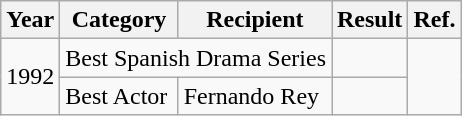<table class = "wikitable sortable">
<tr>
<th>Year</th>
<th>Category</th>
<th>Recipient</th>
<th>Result</th>
<th>Ref.</th>
</tr>
<tr>
<td rowspan=2>1992</td>
<td colspan=2>Best Spanish Drama Series</td>
<td></td>
<td rowspan=2></td>
</tr>
<tr>
<td>Best Actor</td>
<td>Fernando Rey</td>
<td></td>
</tr>
</table>
